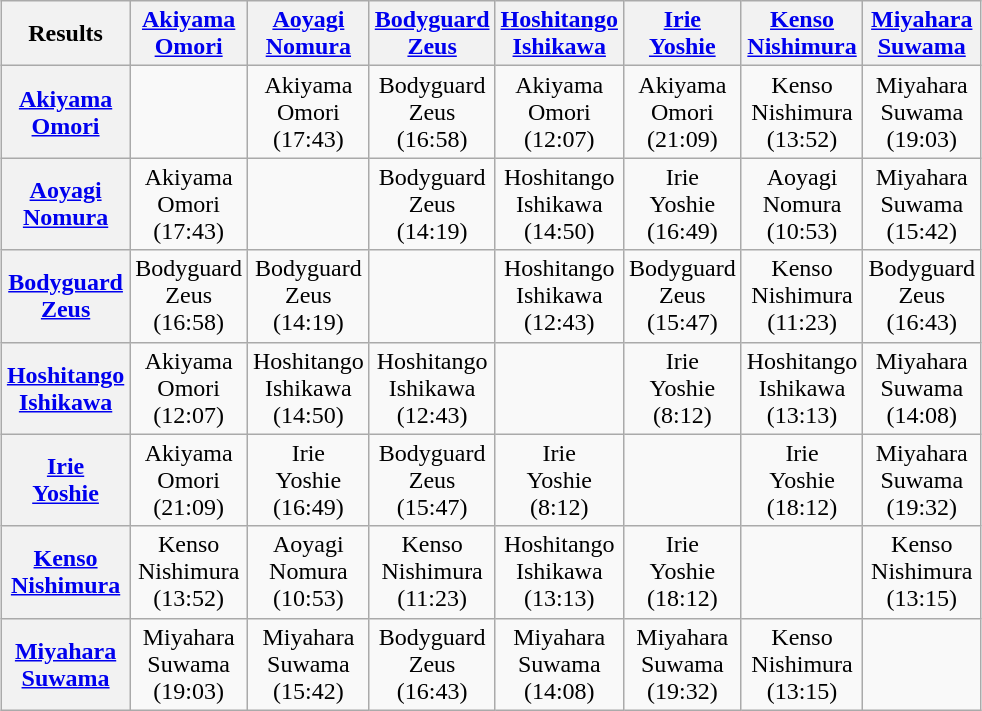<table class="wikitable" style="text-align:center; margin: 1em auto 1em auto">
<tr>
<th>Results</th>
<th><a href='#'>Akiyama</a><br><a href='#'>Omori</a></th>
<th><a href='#'>Aoyagi</a><br><a href='#'>Nomura</a></th>
<th><a href='#'>Bodyguard</a><br><a href='#'>Zeus</a></th>
<th><a href='#'>Hoshitango</a><br><a href='#'>Ishikawa</a></th>
<th><a href='#'>Irie</a><br><a href='#'>Yoshie</a></th>
<th><a href='#'>Kenso</a><br><a href='#'>Nishimura</a></th>
<th><a href='#'>Miyahara</a><br><a href='#'>Suwama</a></th>
</tr>
<tr>
<th><a href='#'>Akiyama</a><br><a href='#'>Omori</a></th>
<td></td>
<td>Akiyama<br>Omori<br>(17:43)</td>
<td>Bodyguard<br>Zeus<br>(16:58)</td>
<td>Akiyama<br>Omori<br>(12:07)</td>
<td>Akiyama<br>Omori<br>(21:09)</td>
<td>Kenso<br>Nishimura<br>(13:52)</td>
<td>Miyahara<br>Suwama<br>(19:03)</td>
</tr>
<tr>
<th><a href='#'>Aoyagi</a><br><a href='#'>Nomura</a></th>
<td>Akiyama<br>Omori<br>(17:43)</td>
<td></td>
<td>Bodyguard<br>Zeus<br>(14:19)</td>
<td>Hoshitango<br>Ishikawa<br>(14:50)</td>
<td>Irie<br>Yoshie<br>(16:49)</td>
<td>Aoyagi<br>Nomura<br>(10:53)</td>
<td>Miyahara<br>Suwama<br>(15:42)</td>
</tr>
<tr>
<th><a href='#'>Bodyguard</a><br><a href='#'>Zeus</a></th>
<td>Bodyguard<br>Zeus<br>(16:58)</td>
<td>Bodyguard<br>Zeus<br>(14:19)</td>
<td></td>
<td>Hoshitango<br>Ishikawa<br>(12:43)</td>
<td>Bodyguard<br>Zeus<br>(15:47)</td>
<td>Kenso<br>Nishimura<br>(11:23)</td>
<td>Bodyguard<br>Zeus<br>(16:43)</td>
</tr>
<tr>
<th><a href='#'>Hoshitango</a><br><a href='#'>Ishikawa</a></th>
<td>Akiyama<br>Omori<br>(12:07)</td>
<td>Hoshitango<br>Ishikawa<br>(14:50)</td>
<td>Hoshitango<br>Ishikawa<br>(12:43)</td>
<td></td>
<td>Irie<br>Yoshie<br>(8:12)</td>
<td>Hoshitango<br>Ishikawa<br>(13:13)</td>
<td>Miyahara<br>Suwama<br>(14:08)</td>
</tr>
<tr>
<th><a href='#'>Irie</a><br><a href='#'>Yoshie</a></th>
<td>Akiyama<br>Omori<br>(21:09)</td>
<td>Irie<br>Yoshie<br>(16:49)</td>
<td>Bodyguard<br>Zeus<br>(15:47)</td>
<td>Irie<br>Yoshie<br>(8:12)</td>
<td></td>
<td>Irie<br>Yoshie<br>(18:12)</td>
<td>Miyahara<br>Suwama<br>(19:32)</td>
</tr>
<tr>
<th><a href='#'>Kenso</a><br><a href='#'>Nishimura</a></th>
<td>Kenso<br>Nishimura<br>(13:52)</td>
<td>Aoyagi<br>Nomura<br>(10:53)</td>
<td>Kenso<br>Nishimura<br>(11:23)</td>
<td>Hoshitango<br>Ishikawa<br>(13:13)</td>
<td>Irie<br>Yoshie<br>(18:12)</td>
<td></td>
<td>Kenso<br>Nishimura<br>(13:15)</td>
</tr>
<tr>
<th><a href='#'>Miyahara</a><br><a href='#'>Suwama</a></th>
<td>Miyahara<br>Suwama<br>(19:03)</td>
<td>Miyahara<br>Suwama<br>(15:42)</td>
<td>Bodyguard<br>Zeus<br>(16:43)</td>
<td>Miyahara<br>Suwama<br>(14:08)</td>
<td>Miyahara<br>Suwama<br>(19:32)</td>
<td>Kenso<br>Nishimura<br>(13:15)</td>
<td></td>
</tr>
</table>
